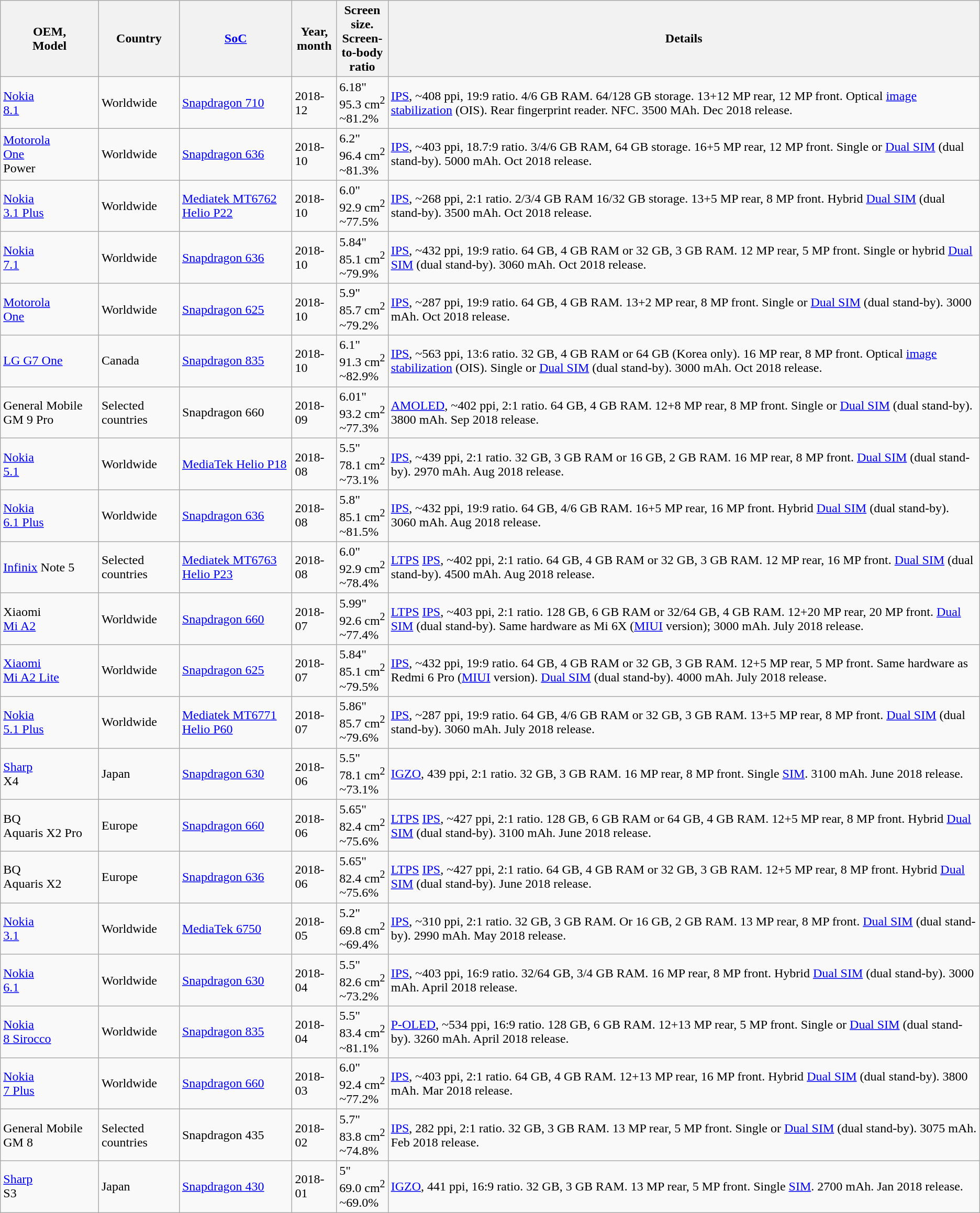<table class="wikitable sortable">
<tr>
<th>OEM,<br>Model</th>
<th>Country</th>
<th><a href='#'>SoC</a></th>
<th data-sort-type=isoDate>Year,<br>month</th>
<th data-sort-type=number>Screen<br>size.<br>Screen-<br>to-body<br>ratio</th>
<th>Details</th>
</tr>
<tr>
<td><a href='#'>Nokia<br>8.1</a></td>
<td>Worldwide</td>
<td><a href='#'>Snapdragon 710</a></td>
<td>2018-12</td>
<td>6.18"<br> 95.3 cm<sup>2</sup><br>~81.2%</td>
<td><a href='#'>IPS</a>, ~408 ppi, 19:9 ratio. 4/6 GB RAM. 64/128 GB storage. 13+12 MP rear, 12 MP front. Optical <a href='#'>image stabilization</a> (OIS). Rear fingerprint reader. NFC. 3500 MAh. Dec 2018 release.</td>
</tr>
<tr>
<td><a href='#'>Motorola<br>One</a><br>Power</td>
<td>Worldwide</td>
<td><a href='#'>Snapdragon 636</a></td>
<td>2018-10</td>
<td>6.2"<br>96.4 cm<sup>2</sup><br>~81.3%</td>
<td><a href='#'>IPS</a>, ~403 ppi, 18.7:9 ratio. 3/4/6 GB RAM, 64 GB storage. 16+5 MP rear, 12 MP front. Single or <a href='#'>Dual SIM</a> (dual stand-by). 5000 mAh. Oct 2018 release.</td>
</tr>
<tr>
<td><a href='#'>Nokia<br>3.1 Plus</a></td>
<td>Worldwide</td>
<td><a href='#'>Mediatek MT6762 Helio P22</a></td>
<td>2018-10</td>
<td>6.0"<br>92.9 cm<sup>2</sup><br>~77.5%</td>
<td><a href='#'>IPS</a>, ~268 ppi, 2:1 ratio. 2/3/4 GB RAM 16/32 GB storage. 13+5 MP rear, 8 MP front. Hybrid <a href='#'>Dual SIM</a> (dual stand-by). 3500 mAh. Oct 2018 release.</td>
</tr>
<tr>
<td><a href='#'>Nokia<br>7.1</a></td>
<td>Worldwide</td>
<td><a href='#'>Snapdragon 636</a></td>
<td>2018-10</td>
<td>5.84"<br>85.1 cm<sup>2</sup><br>~79.9%</td>
<td><a href='#'>IPS</a>, ~432 ppi, 19:9 ratio. 64 GB, 4 GB RAM or 32 GB, 3 GB RAM. 12 MP rear, 5 MP front. Single or hybrid <a href='#'>Dual SIM</a> (dual stand-by). 3060 mAh. Oct 2018 release.</td>
</tr>
<tr>
<td><a href='#'>Motorola<br>One</a></td>
<td>Worldwide</td>
<td><a href='#'>Snapdragon 625</a></td>
<td>2018-10</td>
<td>5.9"<br>85.7 cm<sup>2</sup><br>~79.2%</td>
<td><a href='#'>IPS</a>, ~287 ppi, 19:9 ratio. 64 GB, 4 GB RAM. 13+2 MP rear, 8 MP front. Single or <a href='#'>Dual SIM</a> (dual stand-by). 3000 mAh. Oct 2018 release.</td>
</tr>
<tr>
<td><a href='#'>LG G7 One</a></td>
<td>Canada</td>
<td><a href='#'>Snapdragon 835</a></td>
<td>2018-10</td>
<td>6.1"<br>91.3 cm<sup>2</sup><br>~82.9%</td>
<td><a href='#'>IPS</a>, ~563 ppi, 13:6 ratio. 32 GB, 4 GB RAM or 64 GB (Korea only). 16 MP rear, 8 MP front. Optical <a href='#'>image stabilization</a> (OIS). Single or <a href='#'>Dual SIM</a> (dual stand-by). 3000 mAh. Oct 2018 release.</td>
</tr>
<tr>
<td>General Mobile GM 9 Pro</td>
<td>Selected countries</td>
<td>Snapdragon 660</td>
<td>2018-09</td>
<td>6.01"<br>93.2 cm<sup>2</sup><br>~77.3%</td>
<td><a href='#'>AMOLED</a>, ~402 ppi, 2:1 ratio. 64 GB, 4 GB RAM. 12+8 MP rear, 8 MP front. Single or <a href='#'>Dual SIM</a> (dual stand-by). 3800 mAh. Sep 2018 release.</td>
</tr>
<tr>
<td><a href='#'>Nokia<br>5.1</a></td>
<td>Worldwide</td>
<td><a href='#'>MediaTek Helio P18</a></td>
<td>2018-08</td>
<td>5.5"<br>78.1 cm<sup>2</sup><br>~73.1%</td>
<td><a href='#'>IPS</a>, ~439 ppi, 2:1 ratio. 32 GB, 3 GB RAM or 16 GB, 2 GB RAM. 16 MP rear, 8 MP front. <a href='#'>Dual SIM</a> (dual stand-by). 2970 mAh. Aug 2018 release.</td>
</tr>
<tr>
<td><a href='#'>Nokia<br>6.1 Plus</a></td>
<td>Worldwide</td>
<td><a href='#'>Snapdragon 636</a></td>
<td>2018-08</td>
<td>5.8"<br>85.1 cm<sup>2</sup><br>~81.5%</td>
<td><a href='#'>IPS</a>, ~432 ppi, 19:9 ratio. 64 GB, 4/6 GB RAM. 16+5 MP rear, 16 MP front. Hybrid <a href='#'>Dual SIM</a> (dual stand-by). 3060 mAh. Aug 2018 release.</td>
</tr>
<tr>
<td><a href='#'>Infinix</a> Note 5</td>
<td>Selected countries</td>
<td><a href='#'>Mediatek MT6763 Helio P23</a></td>
<td>2018-08</td>
<td>6.0"<br>92.9 cm<sup>2</sup><br>~78.4%</td>
<td><a href='#'>LTPS</a> <a href='#'>IPS</a>, ~402 ppi, 2:1 ratio. 64 GB, 4 GB RAM or 32 GB, 3 GB RAM. 12 MP rear, 16 MP front. <a href='#'>Dual SIM</a> (dual stand-by). 4500 mAh. Aug 2018 release.</td>
</tr>
<tr>
<td>Xiaomi<br><a href='#'>Mi A2</a></td>
<td>Worldwide</td>
<td><a href='#'>Snapdragon 660</a></td>
<td>2018-07</td>
<td>5.99"<br>92.6 cm<sup>2</sup><br>~77.4%</td>
<td><a href='#'>LTPS</a> <a href='#'>IPS</a>, ~403 ppi, 2:1 ratio. 128 GB, 6 GB RAM or 32/64 GB, 4 GB RAM. 12+20 MP rear, 20 MP front. <a href='#'>Dual SIM</a> (dual stand-by). Same hardware as Mi 6X (<a href='#'>MIUI</a> version); 3000 mAh. July 2018 release.</td>
</tr>
<tr>
<td><a href='#'>Xiaomi<br>Mi A2 Lite</a></td>
<td>Worldwide</td>
<td><a href='#'>Snapdragon 625</a></td>
<td>2018-07</td>
<td>5.84"<br>85.1 cm<sup>2</sup><br>~79.5%</td>
<td><a href='#'>IPS</a>, ~432 ppi, 19:9 ratio. 64 GB, 4 GB RAM or 32 GB, 3 GB RAM. 12+5 MP rear, 5 MP front. Same hardware as Redmi 6 Pro (<a href='#'>MIUI</a> version). <a href='#'>Dual SIM</a> (dual stand-by). 4000 mAh. July 2018 release.</td>
</tr>
<tr>
<td><a href='#'>Nokia<br>5.1 Plus</a></td>
<td>Worldwide</td>
<td><a href='#'>Mediatek MT6771 Helio P60</a></td>
<td>2018-07</td>
<td>5.86"<br>85.7 cm<sup>2</sup><br>~79.6%</td>
<td><a href='#'>IPS</a>, ~287 ppi, 19:9 ratio. 64 GB, 4/6 GB RAM or 32 GB, 3 GB RAM. 13+5 MP rear, 8 MP front. <a href='#'>Dual SIM</a> (dual stand-by). 3060 mAh. July 2018 release.</td>
</tr>
<tr>
<td><a href='#'>Sharp</a><br>X4</td>
<td>Japan</td>
<td><a href='#'>Snapdragon 630</a></td>
<td>2018-06</td>
<td>5.5"<br>78.1 cm<sup>2</sup><br>~73.1%</td>
<td><a href='#'>IGZO</a>, 439 ppi, 2:1 ratio. 32 GB, 3 GB RAM. 16 MP rear, 8 MP front. Single <a href='#'>SIM</a>. 3100 mAh. June 2018 release.</td>
</tr>
<tr>
<td>BQ<br>Aquaris X2 Pro</td>
<td>Europe</td>
<td><a href='#'>Snapdragon 660</a></td>
<td>2018-06</td>
<td>5.65"<br>82.4 cm<sup>2</sup><br>~75.6%</td>
<td><a href='#'>LTPS</a> <a href='#'>IPS</a>, ~427 ppi, 2:1 ratio. 128 GB, 6 GB RAM or 64 GB, 4 GB RAM. 12+5 MP rear, 8 MP front. Hybrid <a href='#'>Dual SIM</a> (dual stand-by). 3100 mAh. June 2018 release.</td>
</tr>
<tr>
<td>BQ<br>Aquaris X2</td>
<td>Europe</td>
<td><a href='#'>Snapdragon 636</a></td>
<td>2018-06</td>
<td>5.65"<br>82.4 cm<sup>2</sup><br>~75.6%</td>
<td><a href='#'>LTPS</a> <a href='#'>IPS</a>, ~427 ppi, 2:1 ratio. 64 GB, 4 GB RAM or 32 GB, 3 GB RAM. 12+5 MP rear, 8 MP front. Hybrid <a href='#'>Dual SIM</a> (dual stand-by). June 2018 release.</td>
</tr>
<tr>
<td><a href='#'>Nokia<br>3.1</a></td>
<td>Worldwide</td>
<td><a href='#'>MediaTek 6750</a></td>
<td>2018-05</td>
<td>5.2"<br>69.8 cm<sup>2</sup><br>~69.4%</td>
<td><a href='#'>IPS</a>, ~310 ppi, 2:1 ratio. 32 GB, 3 GB RAM. Or 16 GB, 2 GB RAM. 13 MP rear, 8 MP front. <a href='#'>Dual SIM</a> (dual stand-by). 2990 mAh. May 2018 release.</td>
</tr>
<tr>
<td><a href='#'>Nokia<br>6.1</a></td>
<td>Worldwide</td>
<td><a href='#'>Snapdragon 630</a></td>
<td>2018-04</td>
<td>5.5"<br>82.6 cm<sup>2</sup><br>~73.2%</td>
<td><a href='#'>IPS</a>, ~403 ppi, 16:9 ratio. 32/64 GB, 3/4 GB RAM. 16 MP rear, 8 MP front. Hybrid <a href='#'>Dual SIM</a> (dual stand-by). 3000 mAh. April 2018 release.</td>
</tr>
<tr>
<td><a href='#'>Nokia<br>8 Sirocco</a></td>
<td>Worldwide</td>
<td><a href='#'>Snapdragon 835</a></td>
<td>2018-04</td>
<td>5.5"<br>83.4 cm<sup>2</sup><br>~81.1%</td>
<td><a href='#'>P-OLED</a>, ~534 ppi, 16:9 ratio. 128 GB, 6 GB RAM. 12+13 MP rear, 5 MP front. Single or <a href='#'>Dual SIM</a> (dual stand-by). 3260 mAh. April 2018 release.</td>
</tr>
<tr>
<td><a href='#'>Nokia<br>7 Plus</a></td>
<td>Worldwide</td>
<td><a href='#'>Snapdragon 660</a></td>
<td>2018-03</td>
<td>6.0"<br>92.4 cm<sup>2</sup><br>~77.2%</td>
<td><a href='#'>IPS</a>, ~403 ppi, 2:1 ratio. 64 GB, 4 GB RAM. 12+13 MP rear, 16 MP front. Hybrid <a href='#'>Dual SIM</a> (dual stand-by). 3800 mAh. Mar 2018 release.</td>
</tr>
<tr>
<td>General Mobile GM 8</td>
<td>Selected countries</td>
<td>Snapdragon 435</td>
<td>2018-02</td>
<td>5.7"<br>83.8 cm<sup>2</sup><br>~74.8%</td>
<td><a href='#'>IPS</a>, 282 ppi, 2:1 ratio. 32 GB, 3 GB RAM. 13 MP rear, 5 MP front. Single or <a href='#'>Dual SIM</a> (dual stand-by). 3075 mAh. Feb 2018 release.</td>
</tr>
<tr>
<td><a href='#'>Sharp</a><br>S3</td>
<td>Japan</td>
<td><a href='#'>Snapdragon 430</a></td>
<td>2018-01</td>
<td>5"<br>69.0 cm<sup>2</sup><br>~69.0%</td>
<td><a href='#'>IGZO</a>, 441 ppi, 16:9 ratio. 32 GB, 3 GB RAM. 13 MP rear, 5 MP front. Single <a href='#'>SIM</a>. 2700 mAh. Jan 2018 release.</td>
</tr>
</table>
